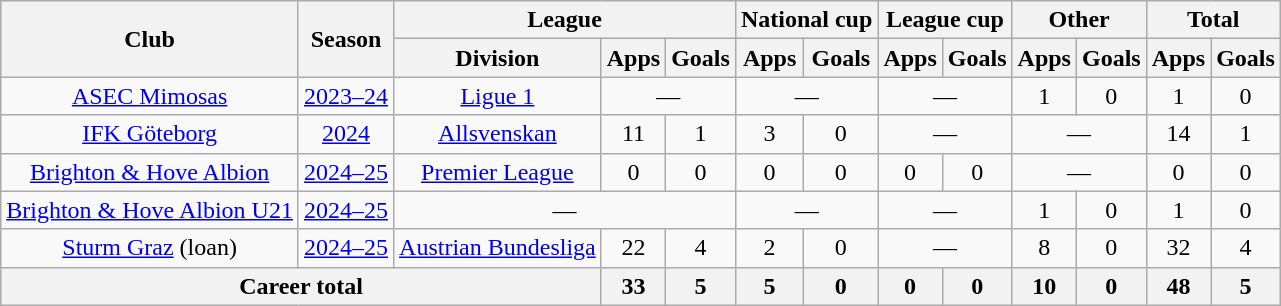<table class="wikitable" style="text-align:center">
<tr>
<th rowspan="2">Club</th>
<th rowspan="2">Season</th>
<th colspan="3">League</th>
<th colspan="2">National cup</th>
<th colspan="2">League cup</th>
<th colspan="2">Other</th>
<th colspan="2">Total</th>
</tr>
<tr>
<th>Division</th>
<th>Apps</th>
<th>Goals</th>
<th>Apps</th>
<th>Goals</th>
<th>Apps</th>
<th>Goals</th>
<th>Apps</th>
<th>Goals</th>
<th>Apps</th>
<th>Goals</th>
</tr>
<tr>
<td><a href='#'>ASEC Mimosas</a></td>
<td><a href='#'>2023–24</a></td>
<td><a href='#'>Ligue 1</a></td>
<td colspan="2">—</td>
<td colspan="2">—</td>
<td colspan="2">—</td>
<td>1</td>
<td>0</td>
<td>1</td>
<td>0</td>
</tr>
<tr>
<td><a href='#'>IFK Göteborg</a></td>
<td><a href='#'>2024</a></td>
<td><a href='#'>Allsvenskan</a></td>
<td>11</td>
<td>1</td>
<td>3</td>
<td>0</td>
<td colspan="2">—</td>
<td colspan="2">—</td>
<td>14</td>
<td>1</td>
</tr>
<tr>
<td><a href='#'>Brighton & Hove Albion</a></td>
<td><a href='#'>2024–25</a></td>
<td><a href='#'>Premier League</a></td>
<td>0</td>
<td>0</td>
<td>0</td>
<td>0</td>
<td>0</td>
<td>0</td>
<td colspan="2">—</td>
<td>0</td>
<td>0</td>
</tr>
<tr>
<td><a href='#'>Brighton & Hove Albion U21</a></td>
<td><a href='#'>2024–25</a></td>
<td colspan="3">—</td>
<td colspan="2">—</td>
<td colspan="2">—</td>
<td>1</td>
<td>0</td>
<td>1</td>
<td>0</td>
</tr>
<tr>
<td><a href='#'>Sturm Graz</a> (loan)</td>
<td><a href='#'>2024–25</a></td>
<td><a href='#'>Austrian Bundesliga</a></td>
<td>22</td>
<td>4</td>
<td>2</td>
<td>0</td>
<td colspan="2">—</td>
<td>8</td>
<td>0</td>
<td>32</td>
<td>4</td>
</tr>
<tr>
<th colspan="3">Career total</th>
<th>33</th>
<th>5</th>
<th>5</th>
<th>0</th>
<th>0</th>
<th>0</th>
<th>10</th>
<th>0</th>
<th>48</th>
<th>5</th>
</tr>
</table>
